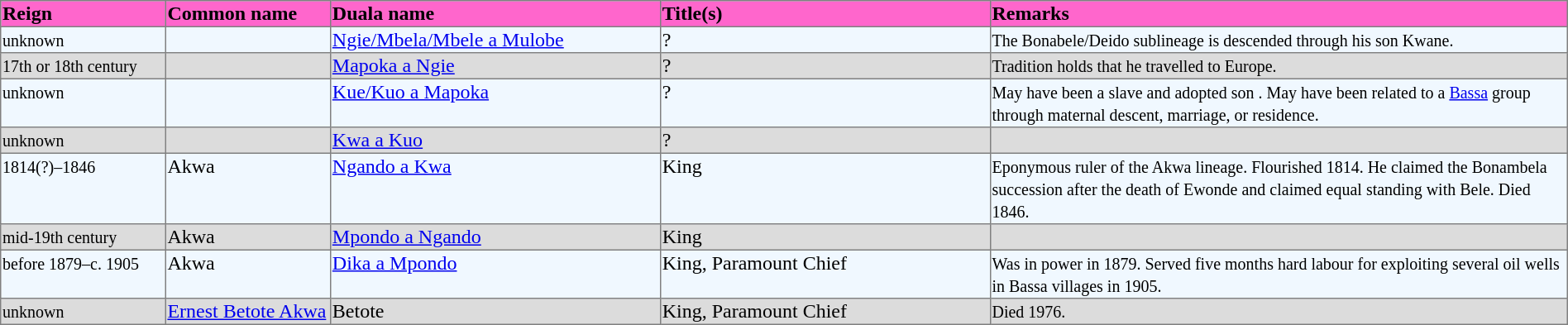<table border=1 style="border-collapse: collapse">
<tr align=left bgcolor="#FF66CC">
<th width="10%">Reign</th>
<th width="10%">Common name</th>
<th width="20%">Duala name</th>
<th width="20%">Title(s)</th>
<th width="35%">Remarks</th>
</tr>
<tr valign=top bgcolor="#F0F8FF">
<td><small>unknown</small></td>
<td></td>
<td><a href='#'>Ngie/Mbela/Mbele a Mulobe</a></td>
<td>?</td>
<td><small>The Bonabele/Deido sublineage is descended through his son Kwane.</small></td>
</tr>
<tr valign=top bgcolor="#dcdcdc">
<td><small>17th or 18th century</small></td>
<td></td>
<td><a href='#'>Mapoka a Ngie</a></td>
<td>?</td>
<td><small>Tradition holds that he travelled to Europe.</small></td>
</tr>
<tr valign=top bgcolor="#F0F8FF">
<td><small>unknown</small></td>
<td></td>
<td><a href='#'>Kue/Kuo a Mapoka</a></td>
<td>?</td>
<td><small>May have been a slave and adopted son . May have been related to a <a href='#'>Bassa</a> group through maternal descent, marriage, or residence.</small></td>
</tr>
<tr valign=top bgcolor="#dcdcdc">
<td><small>unknown</small></td>
<td></td>
<td><a href='#'>Kwa a Kuo</a></td>
<td>?</td>
<td></td>
</tr>
<tr valign=top bgcolor="#F0F8FF">
<td><small>1814(?)–1846</small></td>
<td>Akwa</td>
<td><a href='#'>Ngando a Kwa</a></td>
<td>King</td>
<td><small>Eponymous ruler of the Akwa lineage. Flourished 1814. He claimed the Bonambela succession after the death of Ewonde and claimed equal standing with Bele. Died 1846.</small></td>
</tr>
<tr valign=top bgcolor="#dcdcdc">
<td><small>mid-19th century</small></td>
<td>Akwa</td>
<td><a href='#'>Mpondo a Ngando</a></td>
<td>King</td>
<td></td>
</tr>
<tr valign=top bgcolor="#F0F8FF">
<td><small>before 1879–c. 1905</small></td>
<td>Akwa</td>
<td><a href='#'>Dika a Mpondo</a></td>
<td>King, Paramount Chief</td>
<td><small>Was in power in 1879. Served five months hard labour for exploiting several oil wells in Bassa villages in 1905.</small></td>
</tr>
<tr valign=top bgcolor="#dcdcdc">
<td><small>unknown</small></td>
<td><a href='#'>Ernest Betote Akwa</a></td>
<td>Betote</td>
<td>King, Paramount Chief</td>
<td><small>Died 1976.</small></td>
</tr>
</table>
